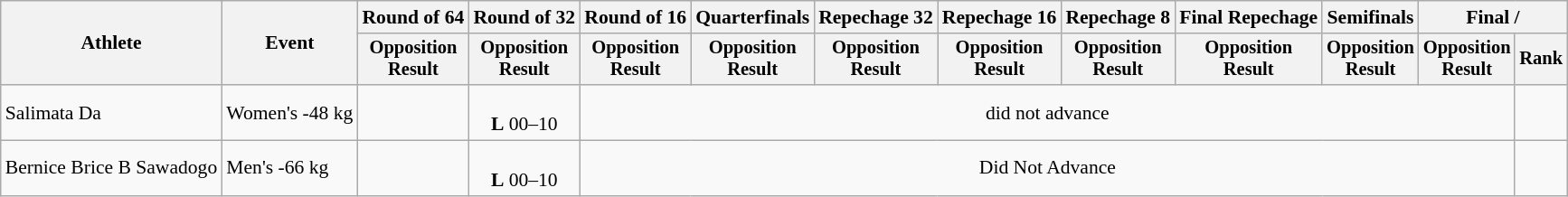<table class="wikitable" style="font-size:90%">
<tr>
<th rowspan="2">Athlete</th>
<th rowspan="2">Event</th>
<th>Round of 64</th>
<th>Round of 32</th>
<th>Round of 16</th>
<th>Quarterfinals</th>
<th>Repechage 32</th>
<th>Repechage 16</th>
<th>Repechage 8</th>
<th>Final Repechage</th>
<th>Semifinals</th>
<th colspan=2>Final / </th>
</tr>
<tr style="font-size:95%">
<th>Opposition<br>Result</th>
<th>Opposition<br>Result</th>
<th>Opposition<br>Result</th>
<th>Opposition<br>Result</th>
<th>Opposition<br>Result</th>
<th>Opposition<br>Result</th>
<th>Opposition<br>Result</th>
<th>Opposition<br>Result</th>
<th>Opposition<br>Result</th>
<th>Opposition<br>Result</th>
<th>Rank</th>
</tr>
<tr align=center>
<td align=left>Salimata Da</td>
<td align=left>Women's -48 kg</td>
<td></td>
<td><br><strong>L</strong> 00–10</td>
<td colspan=8>did not advance</td>
<td></td>
</tr>
<tr align=center>
<td align=left>Bernice Brice B Sawadogo</td>
<td align=left>Men's -66 kg</td>
<td></td>
<td><br><strong>L</strong> 00–10</td>
<td colspan=8>Did Not Advance</td>
<td></td>
</tr>
</table>
